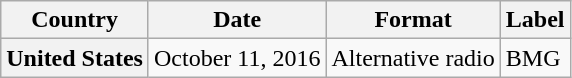<table class="wikitable plainrowheaders">
<tr>
<th scope="col">Country</th>
<th scope="col">Date</th>
<th scope="col">Format</th>
<th scope="col">Label</th>
</tr>
<tr>
<th scope="row">United States</th>
<td>October 11, 2016</td>
<td>Alternative radio</td>
<td>BMG</td>
</tr>
</table>
